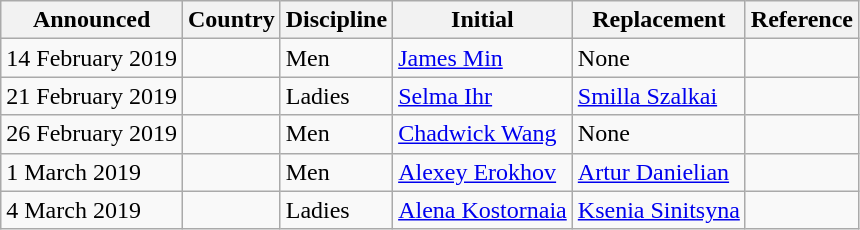<table class="wikitable">
<tr>
<th>Announced</th>
<th>Country</th>
<th>Discipline</th>
<th>Initial</th>
<th>Replacement</th>
<th>Reference</th>
</tr>
<tr>
<td>14 February 2019</td>
<td></td>
<td>Men</td>
<td><a href='#'>James Min</a></td>
<td>None</td>
<td></td>
</tr>
<tr>
<td>21 February 2019</td>
<td></td>
<td>Ladies</td>
<td><a href='#'>Selma Ihr</a></td>
<td><a href='#'>Smilla Szalkai</a></td>
<td></td>
</tr>
<tr>
<td>26 February 2019</td>
<td></td>
<td>Men</td>
<td><a href='#'>Chadwick Wang</a></td>
<td>None</td>
<td></td>
</tr>
<tr>
<td>1 March 2019</td>
<td></td>
<td>Men</td>
<td><a href='#'>Alexey Erokhov</a></td>
<td><a href='#'>Artur Danielian</a></td>
<td></td>
</tr>
<tr>
<td>4 March 2019</td>
<td></td>
<td>Ladies</td>
<td><a href='#'>Alena Kostornaia</a></td>
<td><a href='#'>Ksenia Sinitsyna</a></td>
<td></td>
</tr>
</table>
